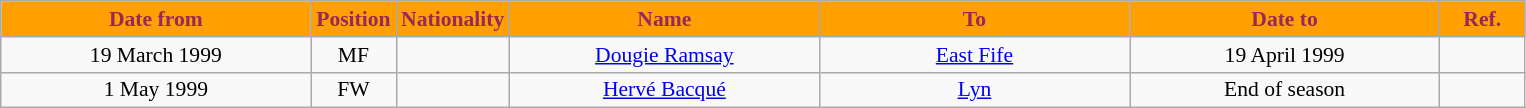<table class="wikitable"  style="text-align:center; font-size:90%; ">
<tr>
<th style="background:#ffa000; color:#98285c; width:200px;">Date from</th>
<th style="background:#ffa000; color:#98285c; width:50px;">Position</th>
<th style="background:#ffa000; color:#98285c; width:50px;">Nationality</th>
<th style="background:#ffa000; color:#98285c; width:200px;">Name</th>
<th style="background:#ffa000; color:#98285c; width:200px;">To</th>
<th style="background:#ffa000; color:#98285c; width:200px;">Date to</th>
<th style="background:#ffa000; color:#98285c; width:50px;">Ref.</th>
</tr>
<tr>
<td>19 March 1999</td>
<td>MF</td>
<td></td>
<td><a href='#'>Dougie Ramsay</a></td>
<td><a href='#'>East Fife</a></td>
<td>19 April 1999</td>
<td></td>
</tr>
<tr>
<td>1 May 1999</td>
<td>FW</td>
<td></td>
<td><a href='#'>Hervé Bacqué</a></td>
<td><a href='#'>Lyn</a></td>
<td>End of season</td>
<td></td>
</tr>
</table>
